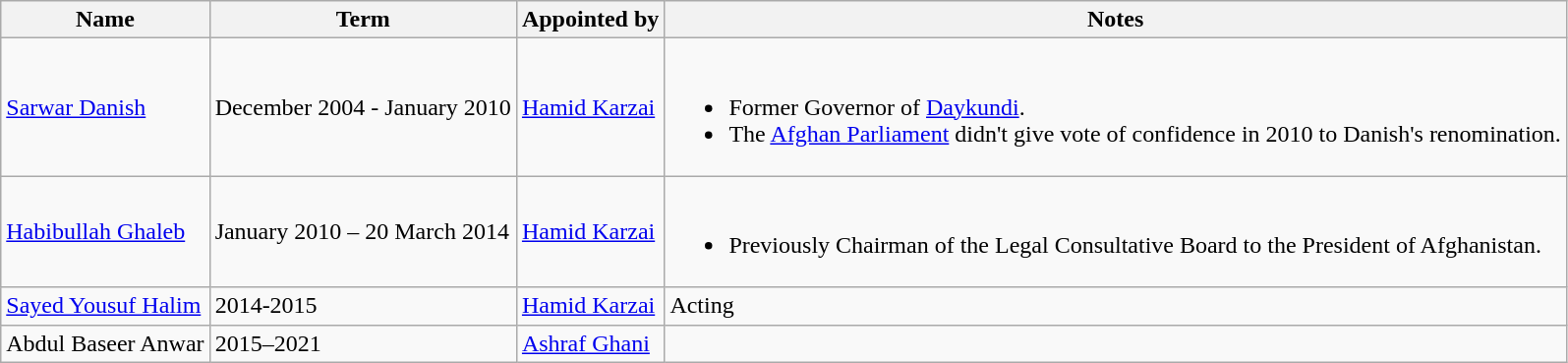<table class="wikitable sortable">
<tr>
<th><strong>Name</strong></th>
<th><strong>Term</strong></th>
<th><strong>Appointed by</strong></th>
<th><strong>Notes</strong></th>
</tr>
<tr>
<td><a href='#'>Sarwar Danish</a></td>
<td>December 2004 - January 2010</td>
<td><a href='#'>Hamid Karzai</a></td>
<td><br><ul><li>Former Governor of <a href='#'>Daykundi</a>.</li><li>The <a href='#'>Afghan Parliament</a> didn't give vote of confidence in 2010 to Danish's renomination.</li></ul></td>
</tr>
<tr>
<td><a href='#'>Habibullah Ghaleb</a></td>
<td>January 2010 – 20 March 2014</td>
<td><a href='#'>Hamid Karzai</a></td>
<td><br><ul><li>Previously Chairman of the Legal Consultative Board to the President of Afghanistan.</li></ul></td>
</tr>
<tr>
<td><a href='#'>Sayed Yousuf Halim</a></td>
<td>2014-2015</td>
<td><a href='#'>Hamid Karzai</a></td>
<td>Acting</td>
</tr>
<tr>
<td>Abdul Baseer Anwar</td>
<td>2015–2021</td>
<td><a href='#'>Ashraf Ghani</a></td>
<td></td>
</tr>
</table>
